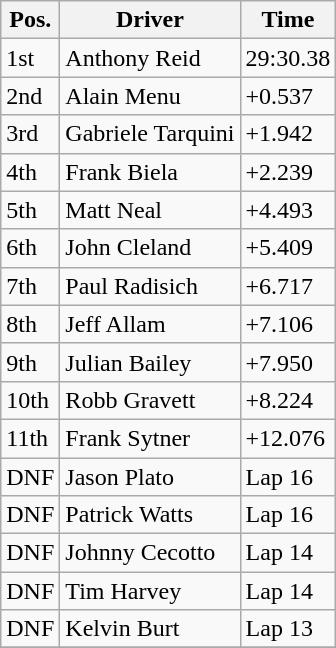<table class="wikitable" style="font-size: 100%;">
<tr>
<th>Pos.</th>
<th>Driver</th>
<th>Time</th>
</tr>
<tr>
<td>1st</td>
<td>Anthony Reid</td>
<td>29:30.38</td>
</tr>
<tr>
<td>2nd</td>
<td>Alain Menu</td>
<td>+0.537</td>
</tr>
<tr>
<td>3rd</td>
<td>Gabriele Tarquini</td>
<td>+1.942</td>
</tr>
<tr>
<td>4th</td>
<td>Frank Biela</td>
<td>+2.239</td>
</tr>
<tr>
<td>5th</td>
<td>Matt Neal</td>
<td>+4.493</td>
</tr>
<tr>
<td>6th</td>
<td>John Cleland</td>
<td>+5.409</td>
</tr>
<tr>
<td>7th</td>
<td>Paul Radisich</td>
<td>+6.717</td>
</tr>
<tr>
<td>8th</td>
<td>Jeff Allam</td>
<td>+7.106</td>
</tr>
<tr>
<td>9th</td>
<td>Julian Bailey</td>
<td>+7.950</td>
</tr>
<tr>
<td>10th</td>
<td>Robb Gravett</td>
<td>+8.224</td>
</tr>
<tr>
<td>11th</td>
<td>Frank Sytner</td>
<td>+12.076</td>
</tr>
<tr>
<td>DNF</td>
<td>Jason Plato</td>
<td>Lap 16</td>
</tr>
<tr>
<td>DNF</td>
<td>Patrick Watts</td>
<td>Lap 16</td>
</tr>
<tr>
<td>DNF</td>
<td>Johnny Cecotto</td>
<td>Lap 14</td>
</tr>
<tr>
<td>DNF</td>
<td>Tim Harvey</td>
<td>Lap 14</td>
</tr>
<tr>
<td>DNF</td>
<td>Kelvin Burt</td>
<td>Lap 13</td>
</tr>
<tr>
</tr>
</table>
